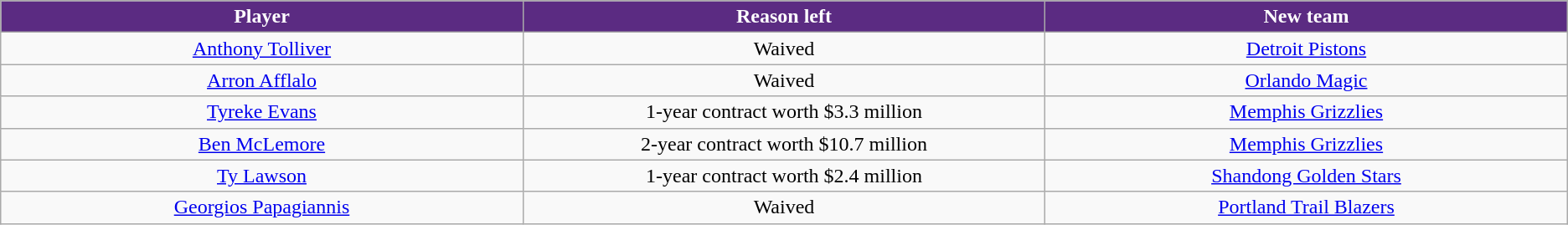<table class="wikitable sortable sortable" style="text-align: center">
<tr>
<th style="background:#5b2b82; color:white" width="10%">Player</th>
<th style="background:#5b2b82; color:white" width="10%">Reason left</th>
<th style="background:#5b2b82; color:white" width="10%">New team</th>
</tr>
<tr style="text-align: center">
<td><a href='#'>Anthony Tolliver</a></td>
<td>Waived</td>
<td><a href='#'>Detroit Pistons</a></td>
</tr>
<tr style="text-align: center">
<td><a href='#'>Arron Afflalo</a></td>
<td>Waived</td>
<td><a href='#'>Orlando Magic</a></td>
</tr>
<tr style="text-align: center">
<td><a href='#'>Tyreke Evans</a></td>
<td>1-year contract worth $3.3 million</td>
<td><a href='#'>Memphis Grizzlies</a></td>
</tr>
<tr style="text-align: center">
<td><a href='#'>Ben McLemore</a></td>
<td>2-year contract worth $10.7 million</td>
<td><a href='#'>Memphis Grizzlies</a></td>
</tr>
<tr style="text-align:center">
<td><a href='#'>Ty Lawson</a></td>
<td>1-year contract worth $2.4 million</td>
<td><a href='#'>Shandong Golden Stars</a></td>
</tr>
<tr style="text-align: center">
<td><a href='#'>Georgios Papagiannis</a></td>
<td>Waived</td>
<td><a href='#'>Portland Trail Blazers</a></td>
</tr>
</table>
